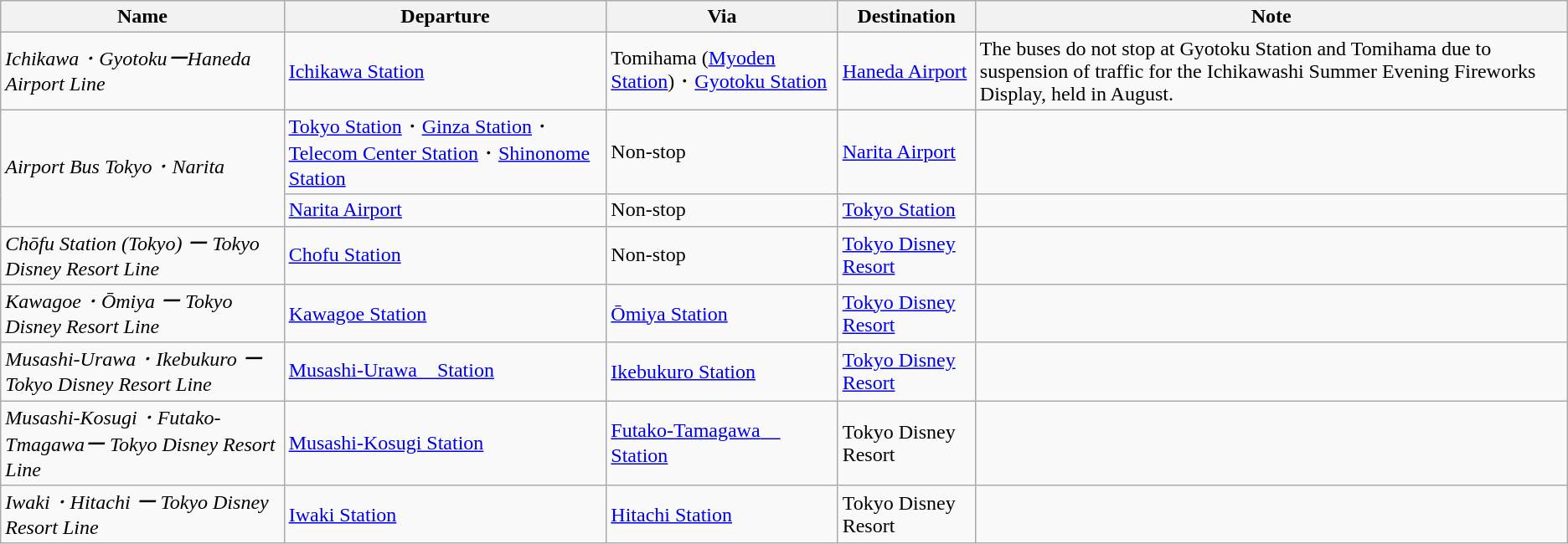<table class="wikitable">
<tr>
<th>Name</th>
<th>Departure</th>
<th>Via</th>
<th>Destination</th>
<th>Note</th>
</tr>
<tr>
<td><em>Ichikawa・GyotokuーHaneda Airport Line</em></td>
<td><a href='#'>Ichikawa Station</a></td>
<td>Tomihama (<a href='#'>Myoden Station</a>)・<a href='#'>Gyotoku Station</a></td>
<td><a href='#'>Haneda Airport</a></td>
<td>The buses do not stop at Gyotoku Station and Tomihama due to suspension of traffic for the Ichikawashi Summer Evening Fireworks Display, held in August.</td>
</tr>
<tr>
<td rowspan="2"><em>Airport Bus Tokyo・Narita</em></td>
<td><a href='#'>Tokyo Station</a>・<a href='#'>Ginza Station</a>・<a href='#'>Telecom Center Station</a>・<a href='#'>Shinonome Station</a></td>
<td>Non-stop</td>
<td><a href='#'>Narita Airport</a></td>
<td></td>
</tr>
<tr>
<td><a href='#'>Narita Airport</a></td>
<td>Non-stop</td>
<td><a href='#'>Tokyo Station</a></td>
<td></td>
</tr>
<tr>
<td><em>Chōfu Station (Tokyo) ー Tokyo Disney Resort Line</em></td>
<td><a href='#'>Chofu Station</a></td>
<td>Non-stop</td>
<td><a href='#'>Tokyo Disney Resort</a></td>
<td></td>
</tr>
<tr>
<td><em>Kawagoe・Ōmiya ー Tokyo Disney Resort Line</em></td>
<td><a href='#'>Kawagoe Station</a></td>
<td><a href='#'>Ōmiya Station</a></td>
<td><a href='#'>Tokyo Disney Resort</a></td>
<td></td>
</tr>
<tr>
<td><em>Musashi-Urawa・Ikebukuro ー Tokyo Disney Resort Line</em></td>
<td><a href='#'>Musashi-Urawa　Station</a></td>
<td><a href='#'>Ikebukuro Station</a></td>
<td><a href='#'>Tokyo Disney Resort</a></td>
<td></td>
</tr>
<tr>
<td><em>Musashi-Kosugi・Futako-Tmagawaー Tokyo Disney Resort Line</em></td>
<td><a href='#'>Musashi-Kosugi Station</a></td>
<td><a href='#'>Futako-Tamagawa　Station</a></td>
<td>Tokyo Disney Resort</td>
<td></td>
</tr>
<tr>
<td><em>Iwaki・Hitachi ー Tokyo Disney Resort Line</em></td>
<td><a href='#'>Iwaki Station</a></td>
<td><a href='#'>Hitachi Station</a></td>
<td>Tokyo Disney Resort</td>
<td></td>
</tr>
</table>
